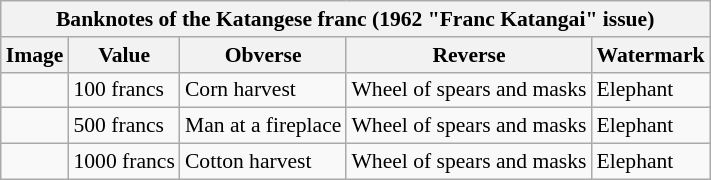<table class="wikitable" style="font-size: 90%">
<tr>
<th colspan="5">Banknotes of the Katangese franc (1962 "Franc Katangai" issue)</th>
</tr>
<tr>
<th>Image</th>
<th>Value</th>
<th>Obverse</th>
<th>Reverse</th>
<th>Watermark</th>
</tr>
<tr>
<td></td>
<td>100 francs</td>
<td>Corn harvest</td>
<td>Wheel of spears and masks</td>
<td>Elephant</td>
</tr>
<tr>
<td></td>
<td>500 francs</td>
<td>Man at a fireplace</td>
<td>Wheel of spears and masks</td>
<td>Elephant</td>
</tr>
<tr>
<td></td>
<td>1000 francs</td>
<td>Cotton harvest</td>
<td>Wheel of spears and masks</td>
<td>Elephant</td>
</tr>
</table>
